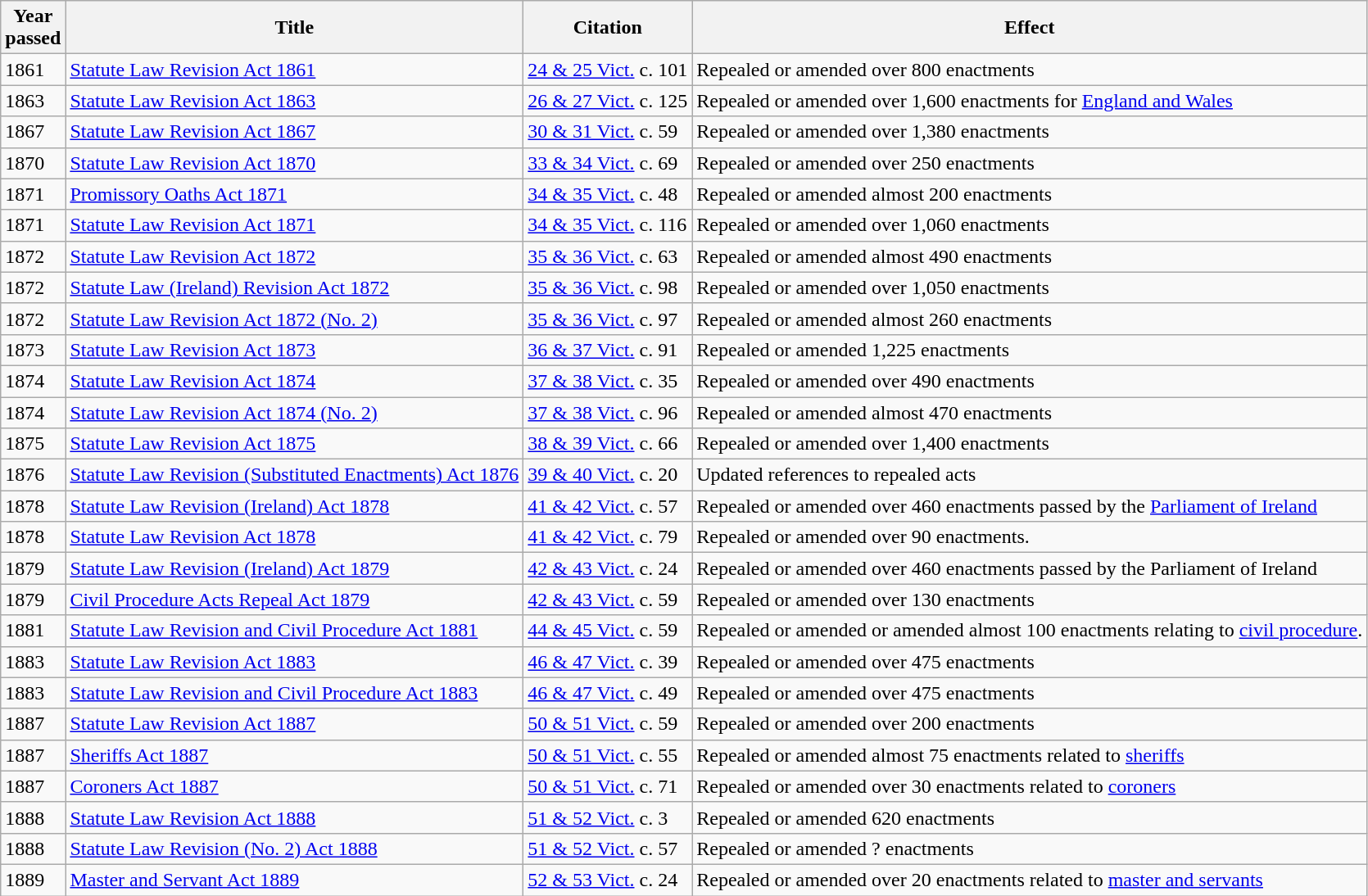<table class="wikitable">
<tr>
<th>Year<br>passed</th>
<th>Title</th>
<th>Citation</th>
<th>Effect</th>
</tr>
<tr>
<td>1861</td>
<td><a href='#'>Statute Law Revision Act 1861</a></td>
<td><a href='#'>24 & 25 Vict.</a> c. 101</td>
<td>Repealed or amended over 800 enactments</td>
</tr>
<tr>
<td>1863</td>
<td><a href='#'>Statute Law Revision Act 1863</a></td>
<td><a href='#'>26 & 27 Vict.</a> c. 125</td>
<td>Repealed or amended over 1,600 enactments for <a href='#'>England and Wales</a></td>
</tr>
<tr>
<td>1867</td>
<td><a href='#'>Statute Law Revision Act 1867</a></td>
<td><a href='#'>30 & 31 Vict.</a> c. 59</td>
<td>Repealed or amended over 1,380 enactments</td>
</tr>
<tr>
<td>1870</td>
<td><a href='#'>Statute Law Revision Act 1870</a></td>
<td><a href='#'>33 & 34 Vict.</a> c. 69</td>
<td>Repealed or amended over 250 enactments</td>
</tr>
<tr>
<td>1871</td>
<td><a href='#'>Promissory Oaths Act 1871</a></td>
<td><a href='#'>34 & 35 Vict.</a> c. 48</td>
<td>Repealed or amended almost 200 enactments</td>
</tr>
<tr>
<td>1871</td>
<td><a href='#'>Statute Law Revision Act 1871</a></td>
<td><a href='#'>34 & 35 Vict.</a> c. 116</td>
<td>Repealed or amended over 1,060 enactments</td>
</tr>
<tr>
<td>1872</td>
<td><a href='#'>Statute Law Revision Act 1872</a></td>
<td><a href='#'>35 & 36 Vict.</a> c. 63</td>
<td>Repealed or amended almost 490 enactments</td>
</tr>
<tr>
<td>1872</td>
<td><a href='#'>Statute Law (Ireland) Revision Act 1872</a></td>
<td><a href='#'>35 & 36 Vict.</a> c. 98</td>
<td>Repealed or amended over 1,050 enactments</td>
</tr>
<tr>
<td>1872</td>
<td><a href='#'>Statute Law Revision Act 1872 (No. 2)</a></td>
<td><a href='#'>35 & 36 Vict.</a> c. 97</td>
<td>Repealed or amended almost 260 enactments</td>
</tr>
<tr>
<td>1873</td>
<td><a href='#'>Statute Law Revision Act 1873</a></td>
<td><a href='#'>36 & 37 Vict.</a> c. 91</td>
<td>Repealed or amended 1,225 enactments</td>
</tr>
<tr>
<td>1874</td>
<td><a href='#'>Statute Law Revision Act 1874</a></td>
<td><a href='#'>37 & 38 Vict.</a> c. 35</td>
<td>Repealed or amended over 490 enactments</td>
</tr>
<tr>
<td>1874</td>
<td><a href='#'>Statute Law Revision Act 1874 (No. 2)</a></td>
<td><a href='#'>37 & 38 Vict.</a> c. 96</td>
<td>Repealed or amended almost 470 enactments</td>
</tr>
<tr>
<td>1875</td>
<td><a href='#'>Statute Law Revision Act 1875</a></td>
<td><a href='#'>38 & 39 Vict.</a> c. 66</td>
<td>Repealed or amended over 1,400 enactments</td>
</tr>
<tr>
<td>1876</td>
<td><a href='#'>Statute Law Revision (Substituted Enactments) Act 1876</a></td>
<td><a href='#'>39 & 40 Vict.</a> c. 20</td>
<td>Updated references to repealed acts</td>
</tr>
<tr>
<td>1878</td>
<td><a href='#'>Statute Law Revision (Ireland) Act 1878</a></td>
<td><a href='#'>41 & 42 Vict.</a> c. 57</td>
<td>Repealed or amended over 460 enactments passed by the <a href='#'>Parliament of Ireland</a></td>
</tr>
<tr>
<td>1878</td>
<td><a href='#'>Statute Law Revision Act 1878</a></td>
<td><a href='#'>41 & 42 Vict.</a> c. 79</td>
<td>Repealed or amended over 90 enactments.</td>
</tr>
<tr>
<td>1879</td>
<td><a href='#'>Statute Law Revision (Ireland) Act 1879</a></td>
<td><a href='#'>42 & 43 Vict.</a> c. 24</td>
<td>Repealed or amended over 460 enactments passed by the Parliament of Ireland</td>
</tr>
<tr>
<td>1879</td>
<td><a href='#'>Civil Procedure Acts Repeal Act 1879</a></td>
<td><a href='#'>42 & 43 Vict.</a> c. 59</td>
<td>Repealed or amended over 130 enactments</td>
</tr>
<tr>
<td>1881</td>
<td><a href='#'>Statute Law Revision and Civil Procedure Act 1881</a></td>
<td><a href='#'>44 & 45 Vict.</a> c. 59</td>
<td>Repealed or amended or amended almost 100 enactments relating to <a href='#'>civil procedure</a>.</td>
</tr>
<tr>
<td>1883</td>
<td><a href='#'>Statute Law Revision Act 1883</a></td>
<td><a href='#'>46 & 47 Vict.</a> c. 39</td>
<td>Repealed or amended over 475 enactments</td>
</tr>
<tr>
<td>1883</td>
<td><a href='#'>Statute Law Revision and Civil Procedure Act 1883</a></td>
<td><a href='#'>46 & 47 Vict.</a> c. 49</td>
<td>Repealed or amended over 475 enactments</td>
</tr>
<tr>
<td>1887</td>
<td><a href='#'>Statute Law Revision Act 1887</a></td>
<td><a href='#'>50 & 51 Vict.</a> c. 59</td>
<td>Repealed or amended over 200 enactments</td>
</tr>
<tr>
<td>1887</td>
<td><a href='#'>Sheriffs Act 1887</a></td>
<td><a href='#'>50 & 51 Vict.</a> c. 55</td>
<td>Repealed or amended almost 75 enactments related to <a href='#'>sheriffs</a></td>
</tr>
<tr>
<td>1887</td>
<td><a href='#'>Coroners Act 1887</a></td>
<td><a href='#'>50 & 51 Vict.</a> c. 71</td>
<td>Repealed or amended over 30 enactments related to <a href='#'>coroners</a></td>
</tr>
<tr>
<td>1888</td>
<td><a href='#'>Statute Law Revision Act 1888</a></td>
<td><a href='#'>51 & 52 Vict.</a> c. 3</td>
<td>Repealed or amended 620 enactments</td>
</tr>
<tr>
<td>1888</td>
<td><a href='#'>Statute Law Revision (No. 2) Act 1888</a></td>
<td><a href='#'>51 & 52 Vict.</a> c. 57</td>
<td>Repealed or amended ? enactments</td>
</tr>
<tr>
<td>1889</td>
<td><a href='#'>Master and Servant Act 1889</a></td>
<td><a href='#'>52 & 53 Vict.</a> c. 24</td>
<td>Repealed or amended over 20 enactments related to <a href='#'>master and servants</a></td>
</tr>
</table>
